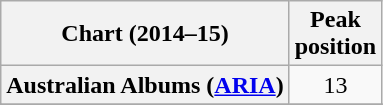<table class="wikitable sortable plainrowheaders" style="text-align:center;">
<tr>
<th>Chart (2014–15)</th>
<th>Peak<br>position</th>
</tr>
<tr>
<th scope="row">Australian Albums (<a href='#'>ARIA</a>)</th>
<td>13</td>
</tr>
<tr>
</tr>
<tr>
</tr>
<tr>
</tr>
<tr>
</tr>
</table>
